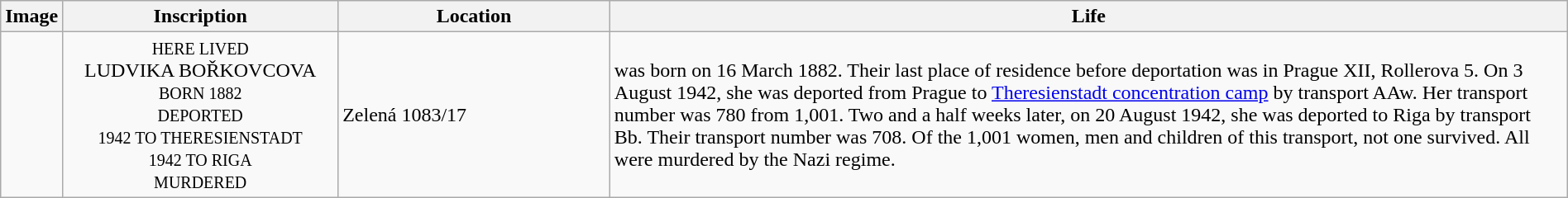<table class="wikitable sortable toptextcells" style="width:100%">
<tr>
<th class="hintergrundfarbe6 unsortable" width="120px">Image</th>
<th class="hintergrundfarbe6 unsortable" style ="width:18%;">Inscription</th>
<th class="hintergrundfarbe6" data-sort-type="text" style ="width:18%;">Location</th>
<th class="hintergrundfarbe6" data-sort-type="text" style="width:100%;">Life</th>
</tr>
<tr>
<td></td>
<td style="text-align:center"><div><small>HERE LIVED</small><br>LUDVIKA BOŘKOVCOVA<br><small>BORN 1882<br>DEPORTED<br>1942 TO THERESIENSTADT<br>1942 TO RIGA<br>MURDERED</small></div></td>
<td>Zelená 1083/17<br></td>
<td><strong></strong> was born on 16 March 1882. Their last place of residence before deportation was in Prague XII, Rollerova 5. On 3 August 1942, she was deported from Prague to <a href='#'>Theresienstadt concentration camp</a> by transport AAw. Her transport number was 780 from 1,001. Two and a half weeks later, on 20 August 1942, she was deported to Riga by transport Bb. Their transport number was 708. Of the 1,001 women, men and children of this transport, not one survived. All were murdered by the Nazi regime.</td>
</tr>
</table>
